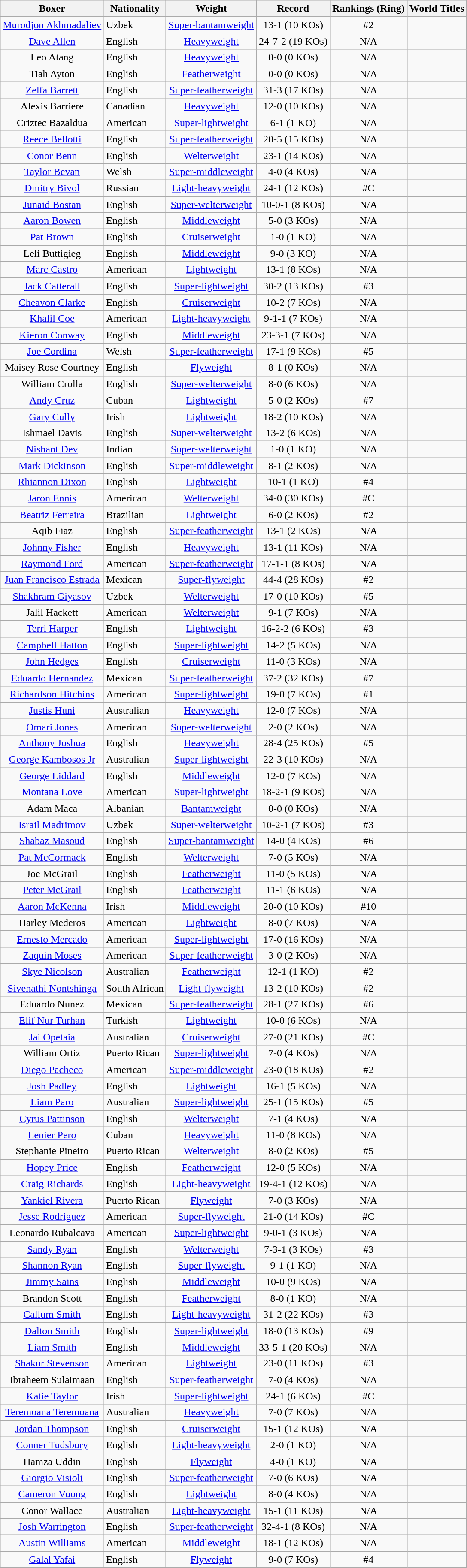<table class="wikitable sortable">
<tr>
<th>Boxer</th>
<th>Nationality</th>
<th>Weight</th>
<th>Record</th>
<th>Rankings (Ring)</th>
<th>World Titles</th>
</tr>
<tr align="center">
<td><a href='#'>Murodjon Akhmadaliev</a></td>
<td align="left"> Uzbek</td>
<td><a href='#'>Super-bantamweight</a></td>
<td>13-1 (10 KOs)</td>
<td>#2</td>
<td></td>
</tr>
<tr align="center">
<td><a href='#'>Dave Allen</a></td>
<td align="left"> English</td>
<td><a href='#'>Heavyweight</a></td>
<td>24-7-2 (19 KOs)</td>
<td>N/A</td>
<td></td>
</tr>
<tr align="center">
<td>Leo Atang</td>
<td align="left"> English</td>
<td><a href='#'>Heavyweight</a></td>
<td>0-0 (0 KOs)</td>
<td>N/A</td>
<td></td>
</tr>
<tr align="center">
<td>Tiah Ayton</td>
<td align="left"> English</td>
<td><a href='#'>Featherweight</a></td>
<td>0-0 (0 KOs)</td>
<td>N/A</td>
<td></td>
</tr>
<tr align="Center">
<td><a href='#'>Zelfa Barrett</a></td>
<td align="left"> English</td>
<td><a href='#'>Super-featherweight</a></td>
<td>31-3 (17 KOs)</td>
<td>N/A</td>
<td></td>
</tr>
<tr align="center">
<td>Alexis Barriere</td>
<td align="left"> Canadian</td>
<td><a href='#'>Heavyweight</a></td>
<td>12-0 (10 KOs)</td>
<td>N/A</td>
<td></td>
</tr>
<tr align="center">
<td>Criztec Bazaldua</td>
<td align="left"> American</td>
<td><a href='#'>Super-lightweight</a></td>
<td>6-1 (1 KO)</td>
<td>N/A</td>
<td></td>
</tr>
<tr align="center">
<td><a href='#'>Reece Bellotti</a></td>
<td align="left"> English</td>
<td><a href='#'>Super-featherweight</a></td>
<td>20-5 (15 KOs)</td>
<td>N/A</td>
<td></td>
</tr>
<tr align="center">
<td><a href='#'>Conor Benn</a></td>
<td align="left"> English</td>
<td><a href='#'>Welterweight</a></td>
<td>23-1 (14 KOs)</td>
<td>N/A</td>
<td></td>
</tr>
<tr align="center">
<td><a href='#'>Taylor Bevan</a></td>
<td align="left"> Welsh</td>
<td><a href='#'>Super-middleweight</a></td>
<td>4-0 (4 KOs)</td>
<td>N/A</td>
<td></td>
</tr>
<tr align="center">
<td><a href='#'>Dmitry Bivol</a></td>
<td align="left"> Russian</td>
<td><a href='#'>Light-heavyweight</a></td>
<td>24-1 (12 KOs)</td>
<td>#C</td>
<td align="left"></td>
</tr>
<tr align="center">
<td><a href='#'>Junaid Bostan</a></td>
<td align="left"> English</td>
<td><a href='#'>Super-welterweight</a></td>
<td>10-0-1 (8 KOs)</td>
<td>N/A</td>
<td></td>
</tr>
<tr align="center">
<td><a href='#'>Aaron Bowen</a></td>
<td align="left"> English</td>
<td><a href='#'>Middleweight</a></td>
<td>5-0 (3 KOs)</td>
<td>N/A</td>
<td></td>
</tr>
<tr align="center">
<td><a href='#'>Pat Brown</a></td>
<td align="left"> English</td>
<td><a href='#'>Cruiserweight</a></td>
<td>1-0 (1 KO)</td>
<td>N/A</td>
<td></td>
</tr>
<tr align="center">
<td>Leli Buttigieg</td>
<td align="left"> English</td>
<td><a href='#'>Middleweight</a></td>
<td>9-0 (3 KO)</td>
<td>N/A</td>
<td></td>
</tr>
<tr align="center">
<td><a href='#'>Marc Castro</a></td>
<td align="left"> American</td>
<td><a href='#'>Lightweight</a></td>
<td>13-1 (8 KOs)</td>
<td>N/A</td>
<td></td>
</tr>
<tr align="center">
<td><a href='#'>Jack Catterall</a></td>
<td align="left"> English</td>
<td><a href='#'>Super-lightweight</a></td>
<td>30-2 (13 KOs)</td>
<td>#3</td>
<td></td>
</tr>
<tr align="center">
<td><a href='#'>Cheavon Clarke</a></td>
<td align="left"> English</td>
<td><a href='#'>Cruiserweight</a></td>
<td>10-2 (7 KOs)</td>
<td>N/A</td>
<td></td>
</tr>
<tr align="center">
<td><a href='#'>Khalil Coe</a></td>
<td align="left"> American</td>
<td><a href='#'>Light-heavyweight</a></td>
<td>9-1-1 (7 KOs)</td>
<td>N/A</td>
<td></td>
</tr>
<tr align="center">
<td><a href='#'>Kieron Conway</a></td>
<td align="left"> English</td>
<td><a href='#'>Middleweight</a></td>
<td>23-3-1 (7 KOs)</td>
<td>N/A</td>
<td></td>
</tr>
<tr align="center">
<td><a href='#'>Joe Cordina</a></td>
<td align="left"> Welsh</td>
<td><a href='#'>Super-featherweight</a></td>
<td>17-1 (9 KOs)</td>
<td>#5</td>
<td></td>
</tr>
<tr align="center">
<td>Maisey Rose Courtney</td>
<td align="left"> English</td>
<td><a href='#'>Flyweight</a></td>
<td>8-1 (0 KOs)</td>
<td>N/A</td>
<td></td>
</tr>
<tr align="center">
<td>William Crolla</td>
<td align="left"> English</td>
<td><a href='#'>Super-welterweight</a></td>
<td>8-0 (6 KOs)</td>
<td>N/A</td>
<td></td>
</tr>
<tr align="center">
<td><a href='#'>Andy Cruz</a></td>
<td align="left"> Cuban</td>
<td><a href='#'>Lightweight</a></td>
<td>5-0 (2 KOs)</td>
<td>#7</td>
<td></td>
</tr>
<tr align="center">
<td><a href='#'>Gary Cully</a></td>
<td align="left"> Irish</td>
<td><a href='#'>Lightweight</a></td>
<td>18-2 (10 KOs)</td>
<td>N/A</td>
<td></td>
</tr>
<tr align="center">
<td>Ishmael Davis</td>
<td align="left"> English</td>
<td><a href='#'>Super-welterweight</a></td>
<td>13-2 (6 KOs)</td>
<td>N/A</td>
<td></td>
</tr>
<tr align="center">
<td><a href='#'>Nishant Dev</a></td>
<td align="left"> Indian</td>
<td><a href='#'>Super-welterweight</a></td>
<td>1-0 (1 KO)</td>
<td>N/A</td>
<td></td>
</tr>
<tr align="center">
<td><a href='#'>Mark Dickinson</a></td>
<td align="left"> English</td>
<td><a href='#'>Super-middleweight</a></td>
<td>8-1 (2 KOs)</td>
<td>N/A</td>
<td></td>
</tr>
<tr align="center">
<td><a href='#'>Rhiannon Dixon</a></td>
<td align="left"> English</td>
<td><a href='#'>Lightweight</a></td>
<td>10-1 (1 KO)</td>
<td>#4</td>
<td></td>
</tr>
<tr align="center">
<td><a href='#'>Jaron Ennis</a></td>
<td align="left"> American</td>
<td><a href='#'>Welterweight</a></td>
<td>34-0 (30 KOs)</td>
<td>#C</td>
<td align="left"></td>
</tr>
<tr align="center">
<td><a href='#'>Beatriz Ferreira</a></td>
<td align="left"> Brazilian</td>
<td><a href='#'>Lightweight</a></td>
<td>6-0 (2 KOs)</td>
<td>#2</td>
<td align="left"></td>
</tr>
<tr align="center">
<td>Aqib Fiaz</td>
<td align="left"> English</td>
<td><a href='#'>Super-featherweight</a></td>
<td>13-1 (2 KOs)</td>
<td>N/A</td>
<td></td>
</tr>
<tr align="center">
<td><a href='#'>Johnny Fisher</a></td>
<td align="left"> English</td>
<td><a href='#'>Heavyweight</a></td>
<td>13-1 (11 KOs)</td>
<td>N/A</td>
<td></td>
</tr>
<tr align="center">
<td><a href='#'>Raymond Ford</a></td>
<td align="left"> American</td>
<td><a href='#'>Super-featherweight</a></td>
<td>17-1-1 (8 KOs)</td>
<td>N/A</td>
<td></td>
</tr>
<tr align="center">
<td><a href='#'>Juan Francisco Estrada</a></td>
<td align="left"> Mexican</td>
<td><a href='#'>Super-flyweight</a></td>
<td>44-4 (28 KOs)</td>
<td>#2</td>
<td></td>
</tr>
<tr align="center">
<td><a href='#'>Shakhram Giyasov</a></td>
<td align="left"> Uzbek</td>
<td><a href='#'>Welterweight</a></td>
<td>17-0 (10 KOs)</td>
<td>#5</td>
<td></td>
</tr>
<tr align="center">
<td>Jalil Hackett</td>
<td align="left"> American</td>
<td><a href='#'>Welterweight</a></td>
<td>9-1 (7 KOs)</td>
<td>N/A</td>
<td></td>
</tr>
<tr align="center">
<td><a href='#'>Terri Harper</a></td>
<td align="left"> English</td>
<td><a href='#'>Lightweight</a></td>
<td>16-2-2 (6 KOs)</td>
<td>#3</td>
<td></td>
</tr>
<tr align="center">
<td><a href='#'>Campbell Hatton</a></td>
<td align="left"> English</td>
<td><a href='#'>Super-lightweight</a></td>
<td>14-2 (5 KOs)</td>
<td>N/A</td>
<td></td>
</tr>
<tr align="center">
<td><a href='#'>John Hedges</a></td>
<td align="left"> English</td>
<td><a href='#'>Cruiserweight</a></td>
<td>11-0 (3 KOs)</td>
<td>N/A</td>
<td></td>
</tr>
<tr align="center">
<td><a href='#'>Eduardo Hernandez</a></td>
<td align="left"> Mexican</td>
<td><a href='#'>Super-featherweight</a></td>
<td>37-2 (32 KOs)</td>
<td>#7</td>
<td></td>
</tr>
<tr align="center">
<td><a href='#'>Richardson Hitchins</a></td>
<td align="left"> American</td>
<td><a href='#'>Super-lightweight</a></td>
<td>19-0 (7 KOs)</td>
<td>#1</td>
<td align="left"></td>
</tr>
<tr align="center">
<td><a href='#'>Justis Huni</a></td>
<td align="left"> Australian</td>
<td><a href='#'>Heavyweight</a></td>
<td>12-0 (7 KOs)</td>
<td>N/A</td>
<td></td>
</tr>
<tr align="center">
<td><a href='#'>Omari Jones</a></td>
<td align="left"> American</td>
<td><a href='#'>Super-welterweight</a></td>
<td>2-0 (2 KOs)</td>
<td>N/A</td>
<td></td>
</tr>
<tr align="center">
<td><a href='#'>Anthony Joshua</a></td>
<td align="left"> English</td>
<td><a href='#'>Heavyweight</a></td>
<td>28-4 (25 KOs)</td>
<td>#5</td>
<td></td>
</tr>
<tr align="center">
<td><a href='#'>George Kambosos Jr</a></td>
<td align="left"> Australian</td>
<td><a href='#'>Super-lightweight</a></td>
<td>22-3 (10 KOs)</td>
<td>N/A</td>
<td></td>
</tr>
<tr align="center">
<td><a href='#'>George Liddard</a></td>
<td align="left"> English</td>
<td><a href='#'>Middleweight</a></td>
<td>12-0 (7 KOs)</td>
<td>N/A</td>
<td></td>
</tr>
<tr align="center">
<td><a href='#'>Montana Love</a></td>
<td align="left"> American</td>
<td><a href='#'>Super-lightweight</a></td>
<td>18-2-1 (9 KOs)</td>
<td>N/A</td>
<td></td>
</tr>
<tr align="center">
<td>Adam Maca</td>
<td align="left"> Albanian</td>
<td><a href='#'>Bantamweight</a></td>
<td>0-0 (0 KOs)</td>
<td>N/A</td>
<td></td>
</tr>
<tr align="center">
<td><a href='#'>Israil Madrimov</a></td>
<td align="left"> Uzbek</td>
<td><a href='#'>Super-welterweight</a></td>
<td>10-2-1 (7 KOs)</td>
<td>#3</td>
<td></td>
</tr>
<tr align="center">
<td><a href='#'>Shabaz Masoud</a></td>
<td align="left"> English</td>
<td><a href='#'>Super-bantamweight</a></td>
<td>14-0 (4 KOs)</td>
<td>#6</td>
<td></td>
</tr>
<tr align="center">
<td><a href='#'>Pat McCormack</a></td>
<td align="left"> English</td>
<td><a href='#'>Welterweight</a></td>
<td>7-0 (5 KOs)</td>
<td>N/A</td>
<td></td>
</tr>
<tr align="center">
<td>Joe McGrail</td>
<td align="left"> English</td>
<td><a href='#'>Featherweight</a></td>
<td>11-0 (5 KOs)</td>
<td>N/A</td>
<td></td>
</tr>
<tr align="center">
<td><a href='#'>Peter McGrail</a></td>
<td align="left"> English</td>
<td><a href='#'>Featherweight</a></td>
<td>11-1 (6 KOs)</td>
<td>N/A</td>
<td></td>
</tr>
<tr align="center">
<td><a href='#'>Aaron McKenna</a></td>
<td align="left"> Irish</td>
<td><a href='#'>Middleweight</a></td>
<td>20-0 (10 KOs)</td>
<td>#10</td>
<td></td>
</tr>
<tr align="center">
<td>Harley Mederos</td>
<td align="left"> American</td>
<td><a href='#'>Lightweight</a></td>
<td>8-0 (7 KOs)</td>
<td>N/A</td>
<td></td>
</tr>
<tr align="center">
<td><a href='#'>Ernesto Mercado</a></td>
<td align="left"> American</td>
<td><a href='#'>Super-lightweight</a></td>
<td>17-0 (16 KOs)</td>
<td>N/A</td>
<td></td>
</tr>
<tr align="center">
<td><a href='#'>Zaquin Moses</a></td>
<td align="left"> American</td>
<td><a href='#'>Super-featherweight</a></td>
<td>3-0 (2 KOs)</td>
<td>N/A</td>
<td></td>
</tr>
<tr align="center">
<td><a href='#'>Skye Nicolson</a></td>
<td align="left"> Australian</td>
<td><a href='#'>Featherweight</a></td>
<td>12-1 (1 KO)</td>
<td>#2</td>
<td></td>
</tr>
<tr align="center">
<td><a href='#'>Sivenathi Nontshinga</a></td>
<td align="left"> South African</td>
<td><a href='#'>Light-flyweight</a></td>
<td>13-2 (10 KOs)</td>
<td>#2</td>
<td></td>
</tr>
<tr align="center">
<td>Eduardo Nunez</td>
<td align="left"> Mexican</td>
<td><a href='#'>Super-featherweight</a></td>
<td>28-1 (27 KOs)</td>
<td>#6</td>
<td align="left"></td>
</tr>
<tr align="center">
<td><a href='#'>Elif Nur Turhan</a></td>
<td align="left"> Turkish</td>
<td><a href='#'>Lightweight</a></td>
<td>10-0 (6 KOs)</td>
<td>N/A</td>
<td></td>
</tr>
<tr align="center">
<td><a href='#'>Jai Opetaia</a></td>
<td align="left"> Australian</td>
<td><a href='#'>Cruiserweight</a></td>
<td>27-0 (21 KOs)</td>
<td>#C</td>
<td align="left"></td>
</tr>
<tr align="center">
<td>William Ortiz</td>
<td align="left"> Puerto Rican</td>
<td><a href='#'>Super-lightweight</a></td>
<td>7-0 (4 KOs)</td>
<td>N/A</td>
<td></td>
</tr>
<tr align="center">
<td><a href='#'>Diego Pacheco</a></td>
<td align="left"> American</td>
<td><a href='#'>Super-middleweight</a></td>
<td>23-0 (18 KOs)</td>
<td>#2</td>
<td></td>
</tr>
<tr align="center">
<td><a href='#'>Josh Padley</a></td>
<td align="left"> English</td>
<td><a href='#'>Lightweight</a></td>
<td>16-1 (5 KOs)</td>
<td>N/A</td>
<td></td>
</tr>
<tr align="center">
<td><a href='#'>Liam Paro</a></td>
<td align="left"> Australian</td>
<td><a href='#'>Super-lightweight</a></td>
<td>25-1 (15 KOs)</td>
<td>#5</td>
<td></td>
</tr>
<tr align="center">
<td><a href='#'>Cyrus Pattinson</a></td>
<td align="left"> English</td>
<td><a href='#'>Welterweight</a></td>
<td>7-1 (4 KOs)</td>
<td>N/A</td>
<td></td>
</tr>
<tr align="center">
<td><a href='#'>Lenier Pero</a></td>
<td align="left"> Cuban</td>
<td><a href='#'>Heavyweight</a></td>
<td>11-0 (8 KOs)</td>
<td>N/A</td>
<td></td>
</tr>
<tr align="center">
<td>Stephanie Pineiro</td>
<td align="left"> Puerto Rican</td>
<td><a href='#'>Welterweight</a></td>
<td>8-0 (2 KOs)</td>
<td>#5</td>
<td></td>
</tr>
<tr align="center">
<td><a href='#'>Hopey Price</a></td>
<td align="left"> English</td>
<td><a href='#'>Featherweight</a></td>
<td>12-0 (5 KOs)</td>
<td>N/A</td>
<td></td>
</tr>
<tr align="center">
<td><a href='#'>Craig Richards</a></td>
<td align="left"> English</td>
<td><a href='#'>Light-heavyweight</a></td>
<td>19-4-1 (12 KOs)</td>
<td>N/A</td>
<td></td>
</tr>
<tr align="center">
<td><a href='#'>Yankiel Rivera</a></td>
<td align="left"> Puerto Rican</td>
<td><a href='#'>Flyweight</a></td>
<td>7-0 (3 KOs)</td>
<td>N/A</td>
<td></td>
</tr>
<tr align=center>
<td><a href='#'>Jesse Rodriguez</a></td>
<td align="left"> American</td>
<td><a href='#'>Super-flyweight</a></td>
<td>21-0 (14 KOs)</td>
<td>#C</td>
<td align=left></td>
</tr>
<tr align="center">
<td>Leonardo Rubalcava</td>
<td align="left"> American</td>
<td><a href='#'>Super-lightweight</a></td>
<td>9-0-1 (3 KOs)</td>
<td>N/A</td>
<td></td>
</tr>
<tr align="center">
<td><a href='#'>Sandy Ryan</a></td>
<td align="left"> English</td>
<td><a href='#'>Welterweight</a></td>
<td>7-3-1 (3 KOs)</td>
<td>#3</td>
<td></td>
</tr>
<tr align="center">
<td><a href='#'>Shannon Ryan</a></td>
<td align="left"> English</td>
<td><a href='#'>Super-flyweight</a></td>
<td>9-1 (1 KO)</td>
<td>N/A</td>
<td></td>
</tr>
<tr align="center">
<td><a href='#'>Jimmy Sains</a></td>
<td align="left"> English</td>
<td><a href='#'>Middleweight</a></td>
<td>10-0 (9 KOs)</td>
<td>N/A</td>
<td></td>
</tr>
<tr align="center">
<td>Brandon Scott</td>
<td align="left"> English</td>
<td><a href='#'>Featherweight</a></td>
<td>8-0 (1 KO)</td>
<td>N/A</td>
<td></td>
</tr>
<tr align="center">
<td><a href='#'>Callum Smith</a></td>
<td align="left"> English</td>
<td><a href='#'>Light-heavyweight</a></td>
<td>31-2 (22 KOs)</td>
<td>#3</td>
<td align="left"></td>
</tr>
<tr align="center">
<td><a href='#'>Dalton Smith</a></td>
<td align="left"> English</td>
<td><a href='#'>Super-lightweight</a></td>
<td>18-0 (13 KOs)</td>
<td>#9</td>
<td></td>
</tr>
<tr align="center">
<td><a href='#'>Liam Smith</a></td>
<td align="left"> English</td>
<td><a href='#'>Middleweight</a></td>
<td>33-5-1 (20 KOs)</td>
<td>N/A</td>
<td></td>
</tr>
<tr align=center>
<td><a href='#'>Shakur Stevenson</a></td>
<td align=left> American</td>
<td><a href='#'>Lightweight</a></td>
<td>23-0 (11 KOs)</td>
<td>#3</td>
<td align=left></td>
</tr>
<tr align="center">
<td>Ibraheem Sulaimaan</td>
<td align="left"> English</td>
<td><a href='#'>Super-featherweight</a></td>
<td>7-0 (4 KOs)</td>
<td>N/A</td>
<td></td>
</tr>
<tr align=center>
<td><a href='#'>Katie Taylor</a></td>
<td align=left> Irish</td>
<td><a href='#'>Super-lightweight</a></td>
<td>24-1 (6 KOs)</td>
<td>#C</td>
<td align=left></td>
</tr>
<tr align="center">
<td><a href='#'>Teremoana Teremoana</a></td>
<td align="left"> Australian</td>
<td><a href='#'>Heavyweight</a></td>
<td>7-0 (7 KOs)</td>
<td>N/A</td>
<td></td>
</tr>
<tr align="center">
<td><a href='#'>Jordan Thompson</a></td>
<td align="left"> English</td>
<td><a href='#'>Cruiserweight</a></td>
<td>15-1 (12 KOs)</td>
<td>N/A</td>
<td></td>
</tr>
<tr align="center">
<td><a href='#'>Conner Tudsbury</a></td>
<td align="left"> English</td>
<td><a href='#'>Light-heavyweight</a></td>
<td>2-0 (1 KO)</td>
<td>N/A</td>
<td></td>
</tr>
<tr align="center">
<td>Hamza Uddin</td>
<td align="left"> English</td>
<td><a href='#'>Flyweight</a></td>
<td>4-0 (1 KO)</td>
<td>N/A</td>
<td></td>
</tr>
<tr align="center">
<td><a href='#'>Giorgio Visioli</a></td>
<td align="left"> English</td>
<td><a href='#'>Super-featherweight</a></td>
<td>7-0 (6 KOs)</td>
<td>N/A</td>
<td></td>
</tr>
<tr align="center">
<td><a href='#'>Cameron Vuong</a></td>
<td align="left"> English</td>
<td><a href='#'>Lightweight</a></td>
<td>8-0 (4 KOs)</td>
<td>N/A</td>
<td></td>
</tr>
<tr align="center">
<td>Conor Wallace</td>
<td align="left"> Australian</td>
<td><a href='#'>Light-heavyweight</a></td>
<td>15-1 (11 KOs)</td>
<td>N/A</td>
<td></td>
</tr>
<tr align=center>
<td><a href='#'>Josh Warrington</a></td>
<td align=left> English</td>
<td><a href='#'>Super-featherweight</a></td>
<td>32-4-1 (8 KOs)</td>
<td>N/A</td>
<td align=left></td>
</tr>
<tr align=center>
<td><a href='#'>Austin Williams</a></td>
<td align=left> American</td>
<td><a href='#'>Middleweight</a></td>
<td>18-1 (12 KOs)</td>
<td>N/A</td>
<td></td>
</tr>
<tr align=center>
<td><a href='#'>Galal Yafai</a></td>
<td align=left> English</td>
<td><a href='#'>Flyweight</a></td>
<td>9-0 (7 KOs)</td>
<td>#4</td>
<td></td>
</tr>
</table>
